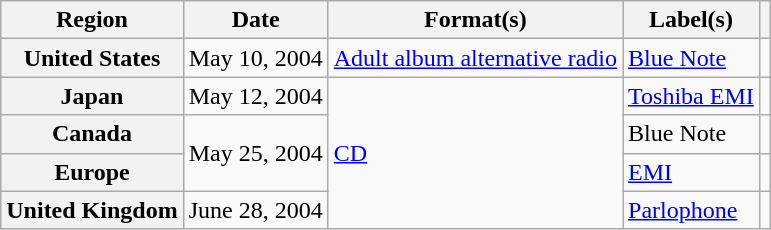<table class="wikitable plainrowheaders">
<tr>
<th scope="col">Region</th>
<th scope="col">Date</th>
<th scope="col">Format(s)</th>
<th scope="col">Label(s)</th>
<th scope="col"></th>
</tr>
<tr>
<th scope="row">United States</th>
<td>May 10, 2004</td>
<td><a href='#'>Adult album alternative radio</a></td>
<td><a href='#'>Blue Note</a></td>
<td></td>
</tr>
<tr>
<th scope="row">Japan</th>
<td>May 12, 2004</td>
<td rowspan="4"><a href='#'>CD</a></td>
<td><a href='#'>Toshiba EMI</a></td>
<td></td>
</tr>
<tr>
<th scope="row">Canada</th>
<td rowspan="2">May 25, 2004</td>
<td>Blue Note</td>
<td></td>
</tr>
<tr>
<th scope="row">Europe</th>
<td><a href='#'>EMI</a></td>
<td></td>
</tr>
<tr>
<th scope="row">United Kingdom</th>
<td>June 28, 2004</td>
<td><a href='#'>Parlophone</a></td>
<td></td>
</tr>
</table>
